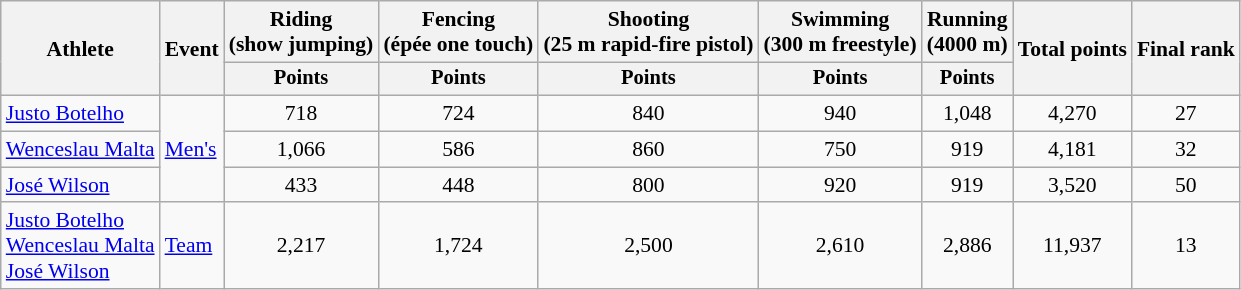<table class="wikitable" style="font-size:90%">
<tr>
<th rowspan="2">Athlete</th>
<th rowspan="2">Event</th>
<th>Riding<br><span>(show jumping)</span></th>
<th>Fencing<br><span>(épée one touch)</span></th>
<th>Shooting<br><span>(25 m rapid-fire pistol)</span></th>
<th>Swimming<br><span>(300 m freestyle)</span></th>
<th>Running<br><span>(4000 m)</span></th>
<th rowspan=2>Total points</th>
<th rowspan=2>Final rank</th>
</tr>
<tr style="font-size:95%">
<th>Points</th>
<th>Points</th>
<th>Points</th>
<th>Points</th>
<th>Points</th>
</tr>
<tr align=center>
<td align=left><a href='#'>Justo Botelho</a></td>
<td align=left rowspan=3><a href='#'>Men's</a></td>
<td>718</td>
<td>724</td>
<td>840</td>
<td>940</td>
<td>1,048</td>
<td>4,270</td>
<td>27</td>
</tr>
<tr align=center>
<td align=left><a href='#'>Wenceslau Malta</a></td>
<td>1,066</td>
<td>586</td>
<td>860</td>
<td>750</td>
<td>919</td>
<td>4,181</td>
<td>32</td>
</tr>
<tr align=center>
<td align=left><a href='#'>José Wilson</a></td>
<td>433</td>
<td>448</td>
<td>800</td>
<td>920</td>
<td>919</td>
<td>3,520</td>
<td>50</td>
</tr>
<tr align=center>
<td align=left><a href='#'>Justo Botelho</a><br><a href='#'>Wenceslau Malta</a><br><a href='#'>José Wilson</a></td>
<td align=left rowspan=3><a href='#'>Team</a></td>
<td>2,217</td>
<td>1,724</td>
<td>2,500</td>
<td>2,610</td>
<td>2,886</td>
<td>11,937</td>
<td>13</td>
</tr>
</table>
